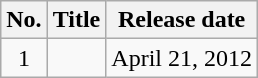<table class="wikitable" style="text-align:center">
<tr>
<th scope="col">No.</th>
<th scope="col">Title</th>
<th scope="col">Release date</th>
</tr>
<tr>
<td>1</td>
<td align="left"></td>
<td align="right">April 21, 2012</td>
</tr>
</table>
